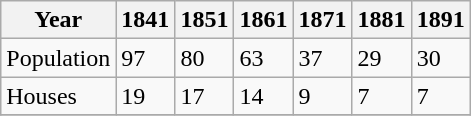<table class="wikitable">
<tr>
<th>Year</th>
<th>1841</th>
<th>1851</th>
<th>1861</th>
<th>1871</th>
<th>1881</th>
<th>1891</th>
</tr>
<tr>
<td>Population</td>
<td>97</td>
<td>80</td>
<td>63</td>
<td>37</td>
<td>29</td>
<td>30</td>
</tr>
<tr>
<td>Houses</td>
<td>19</td>
<td>17</td>
<td>14</td>
<td>9</td>
<td>7</td>
<td>7</td>
</tr>
<tr>
</tr>
</table>
